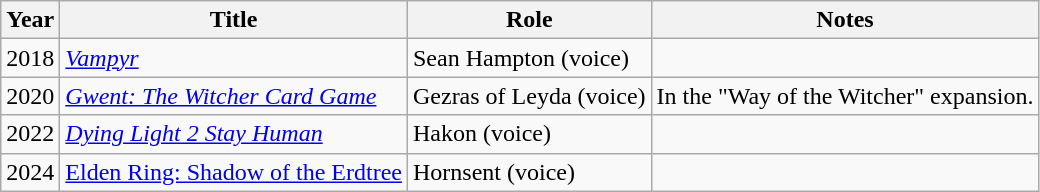<table class="wikitable sortable">
<tr>
<th>Year</th>
<th>Title</th>
<th>Role</th>
<th>Notes</th>
</tr>
<tr>
<td>2018</td>
<td><em><a href='#'>Vampyr</a></em></td>
<td>Sean Hampton (voice)</td>
<td></td>
</tr>
<tr>
<td>2020</td>
<td><em><a href='#'>Gwent: The Witcher Card Game</a></em></td>
<td>Gezras of Leyda (voice)</td>
<td>In the "Way of the Witcher" expansion.</td>
</tr>
<tr>
<td>2022</td>
<td><em><a href='#'>Dying Light 2 Stay Human</a></em></td>
<td>Hakon (voice)</td>
<td></td>
</tr>
<tr>
<td>2024</td>
<td><a href='#'>Elden Ring: Shadow of the Erdtree</a></td>
<td>Hornsent (voice)</td>
<td></td>
</tr>
</table>
